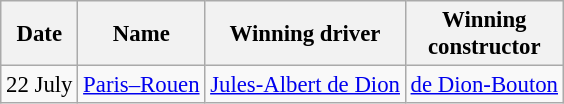<table class="wikitable" style="font-size:95%">
<tr>
<th>Date</th>
<th>Name</th>
<th>Winning driver</th>
<th>Winning<br>constructor</th>
</tr>
<tr>
<td>22 July</td>
<td> <a href='#'>Paris–Rouen</a></td>
<td> <a href='#'>Jules-Albert de Dion</a></td>
<td><a href='#'>de Dion-Bouton</a></td>
</tr>
</table>
